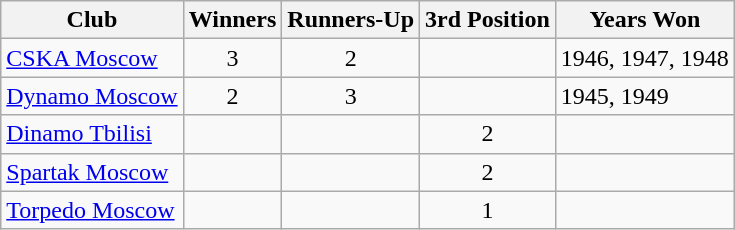<table class="sortable plainrowheaders wikitable">
<tr>
<th>Club</th>
<th>Winners</th>
<th>Runners-Up</th>
<th>3rd Position</th>
<th>Years Won</th>
</tr>
<tr>
<td><a href='#'>CSKA Moscow</a></td>
<td align=center>3</td>
<td align=center>2</td>
<td align=center></td>
<td align=left>1946, 1947, 1948</td>
</tr>
<tr>
<td><a href='#'>Dynamo Moscow</a></td>
<td align=center>2</td>
<td align=center>3</td>
<td align=center></td>
<td align=left>1945, 1949</td>
</tr>
<tr>
<td><a href='#'>Dinamo Tbilisi</a></td>
<td align=center></td>
<td align=center></td>
<td align=center>2</td>
<td align=left></td>
</tr>
<tr>
<td><a href='#'>Spartak Moscow</a></td>
<td align=center></td>
<td align=center></td>
<td align=center>2</td>
<td align=left></td>
</tr>
<tr>
<td><a href='#'>Torpedo Moscow</a></td>
<td align=center></td>
<td align=center></td>
<td align=center>1</td>
<td align=left></td>
</tr>
</table>
